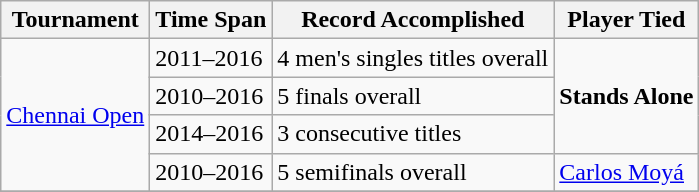<table class="wikitable">
<tr>
<th>Tournament</th>
<th>Time Span</th>
<th>Record Accomplished</th>
<th>Player Tied</th>
</tr>
<tr>
<td rowspan="4"><a href='#'>Chennai Open</a></td>
<td>2011–2016</td>
<td>4 men's singles titles overall</td>
<td rowspan="3"><strong>Stands Alone</strong></td>
</tr>
<tr>
<td>2010–2016</td>
<td>5 finals overall</td>
</tr>
<tr>
<td>2014–2016</td>
<td>3 consecutive titles</td>
</tr>
<tr>
<td>2010–2016</td>
<td>5 semifinals overall</td>
<td><a href='#'>Carlos Moyá</a></td>
</tr>
<tr>
</tr>
</table>
